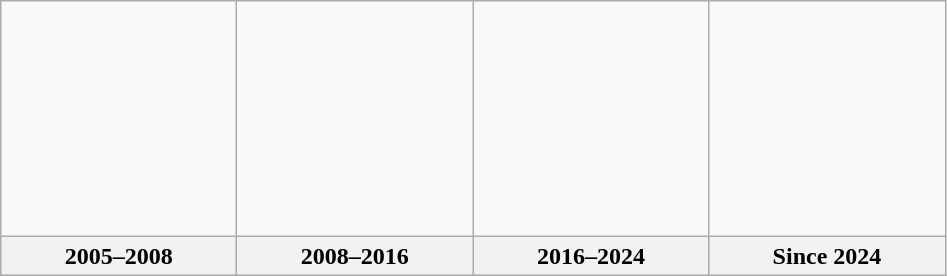<table class="wikitable" style="border:1px solid #aaa">
<tr align=center>
<td height="150px" bgcolor="#F9F9F9"></td>
<td height="150px" bgcolor="#F9F9F9"></td>
<td height="150px" bgcolor="#F9F9F9"></td>
<td height="150px" bgcolor="#F9F9F9"></td>
</tr>
<tr>
<th width="150px" colspan="1" bgcolor="#CCCCCC">2005–2008</th>
<th width="150px" colspan="1" bgcolor="#CCCCCC">2008–2016</th>
<th width="150px" colspan="1" bgcolor="#CCCCCC">2016–2024</th>
<th width="150px" colspan="1" bgcolor="#CCCCCC">Since 2024</th>
</tr>
</table>
